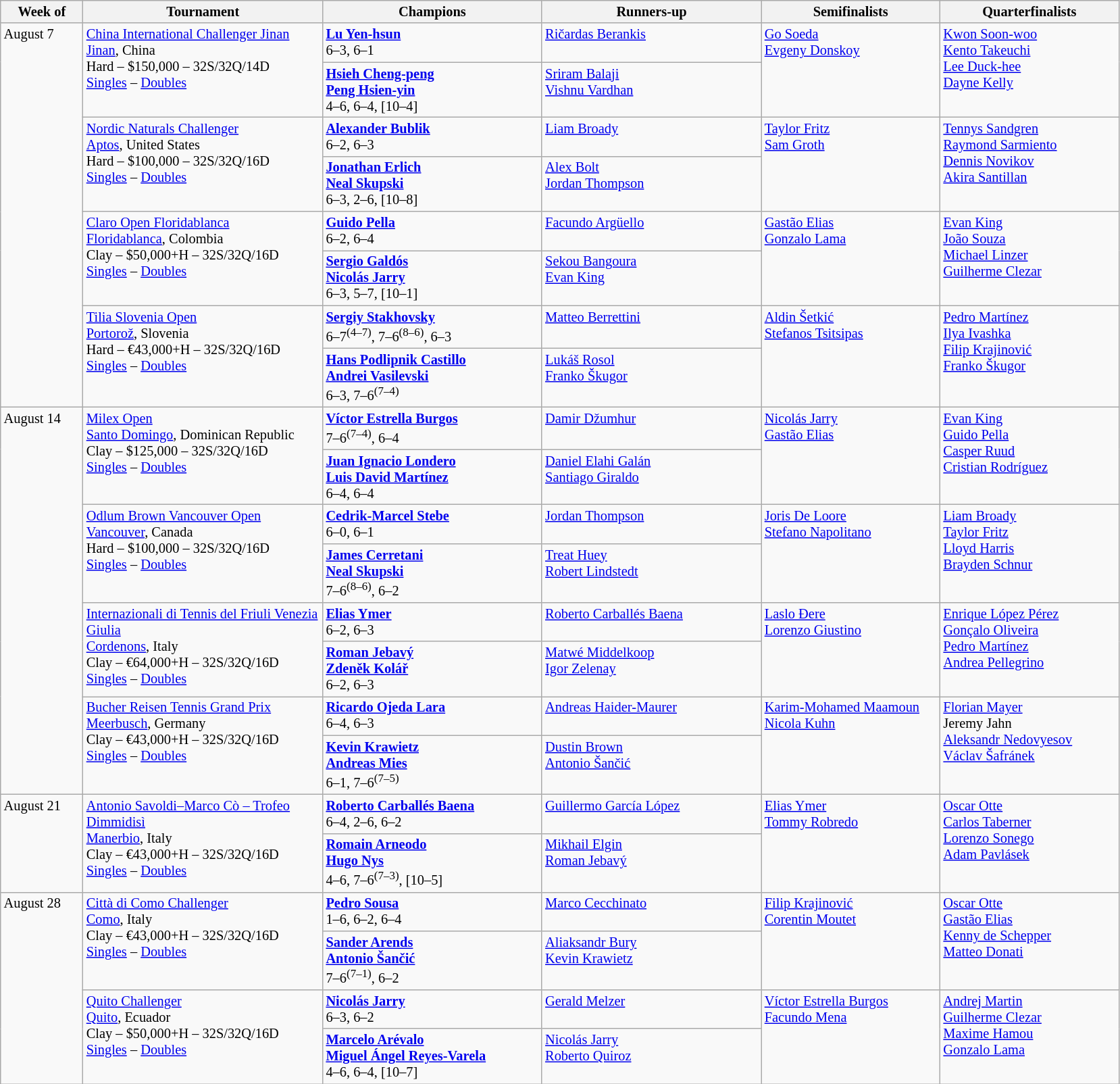<table class="wikitable" style="font-size:85%;">
<tr>
<th width="75">Week of</th>
<th width="230">Tournament</th>
<th width="210">Champions</th>
<th width="210">Runners-up</th>
<th width="170">Semifinalists</th>
<th width="170">Quarterfinalists</th>
</tr>
<tr valign=top>
<td rowspan=8>August 7</td>
<td rowspan=2><a href='#'>China International Challenger Jinan</a><br><a href='#'>Jinan</a>, China <br> Hard – $150,000 – 32S/32Q/14D<br><a href='#'>Singles</a> – <a href='#'>Doubles</a></td>
<td> <strong><a href='#'>Lu Yen-hsun</a></strong><br>6–3, 6–1</td>
<td> <a href='#'>Ričardas Berankis</a></td>
<td rowspan=2> <a href='#'>Go Soeda</a> <br>  <a href='#'>Evgeny Donskoy</a></td>
<td rowspan=2> <a href='#'>Kwon Soon-woo</a> <br> <a href='#'>Kento Takeuchi</a> <br> <a href='#'>Lee Duck-hee</a> <br>  <a href='#'>Dayne Kelly</a></td>
</tr>
<tr valign=top>
<td> <strong><a href='#'>Hsieh Cheng-peng</a></strong><br> <strong><a href='#'>Peng Hsien-yin</a></strong><br>4–6, 6–4, [10–4]</td>
<td> <a href='#'>Sriram Balaji</a><br> <a href='#'>Vishnu Vardhan</a></td>
</tr>
<tr valign=top>
<td rowspan=2><a href='#'>Nordic Naturals Challenger</a><br><a href='#'>Aptos</a>, United States <br> Hard – $100,000 – 32S/32Q/16D<br><a href='#'>Singles</a> – <a href='#'>Doubles</a></td>
<td> <strong><a href='#'>Alexander Bublik</a></strong><br>6–2, 6–3</td>
<td> <a href='#'>Liam Broady</a></td>
<td rowspan=2> <a href='#'>Taylor Fritz</a> <br>  <a href='#'>Sam Groth</a></td>
<td rowspan=2> <a href='#'>Tennys Sandgren</a> <br> <a href='#'>Raymond Sarmiento</a> <br> <a href='#'>Dennis Novikov</a> <br>  <a href='#'>Akira Santillan</a></td>
</tr>
<tr valign=top>
<td> <strong><a href='#'>Jonathan Erlich</a></strong><br> <strong><a href='#'>Neal Skupski</a></strong><br>6–3, 2–6, [10–8]</td>
<td> <a href='#'>Alex Bolt</a><br> <a href='#'>Jordan Thompson</a></td>
</tr>
<tr valign=top>
<td rowspan=2><a href='#'>Claro Open Floridablanca</a><br><a href='#'>Floridablanca</a>, Colombia <br> Clay – $50,000+H – 32S/32Q/16D<br><a href='#'>Singles</a> – <a href='#'>Doubles</a></td>
<td> <strong><a href='#'>Guido Pella</a></strong><br>6–2, 6–4</td>
<td> <a href='#'>Facundo Argüello</a></td>
<td rowspan=2> <a href='#'>Gastão Elias</a> <br>  <a href='#'>Gonzalo Lama</a></td>
<td rowspan=2> <a href='#'>Evan King</a> <br> <a href='#'>João Souza</a> <br> <a href='#'>Michael Linzer</a> <br>  <a href='#'>Guilherme Clezar</a></td>
</tr>
<tr valign=top>
<td> <strong><a href='#'>Sergio Galdós</a></strong><br> <strong><a href='#'>Nicolás Jarry</a></strong><br>6–3, 5–7, [10–1]</td>
<td> <a href='#'>Sekou Bangoura</a><br> <a href='#'>Evan King</a></td>
</tr>
<tr valign=top>
<td rowspan=2><a href='#'>Tilia Slovenia Open</a><br><a href='#'>Portorož</a>, Slovenia <br> Hard – €43,000+H – 32S/32Q/16D<br><a href='#'>Singles</a> – <a href='#'>Doubles</a></td>
<td> <strong><a href='#'>Sergiy Stakhovsky</a></strong><br>6–7<sup>(4–7)</sup>, 7–6<sup>(8–6)</sup>, 6–3</td>
<td> <a href='#'>Matteo Berrettini</a></td>
<td rowspan=2> <a href='#'>Aldin Šetkić</a> <br>  <a href='#'>Stefanos Tsitsipas</a></td>
<td rowspan=2> <a href='#'>Pedro Martínez</a> <br> <a href='#'>Ilya Ivashka</a> <br> <a href='#'>Filip Krajinović</a> <br>  <a href='#'>Franko Škugor</a></td>
</tr>
<tr valign=top>
<td> <strong><a href='#'>Hans Podlipnik Castillo</a></strong><br> <strong><a href='#'>Andrei Vasilevski</a></strong><br>6–3, 7–6<sup>(7–4)</sup></td>
<td> <a href='#'>Lukáš Rosol</a><br> <a href='#'>Franko Škugor</a></td>
</tr>
<tr valign=top>
<td rowspan=8>August 14</td>
<td rowspan=2><a href='#'>Milex Open</a><br><a href='#'>Santo Domingo</a>, Dominican Republic <br> Clay – $125,000 – 32S/32Q/16D<br><a href='#'>Singles</a> – <a href='#'>Doubles</a></td>
<td> <strong><a href='#'>Víctor Estrella Burgos</a></strong><br>7–6<sup>(7–4)</sup>, 6–4</td>
<td> <a href='#'>Damir Džumhur</a></td>
<td rowspan=2> <a href='#'>Nicolás Jarry</a> <br>  <a href='#'>Gastão Elias</a></td>
<td rowspan=2> <a href='#'>Evan King</a> <br> <a href='#'>Guido Pella</a> <br> <a href='#'>Casper Ruud</a> <br>  <a href='#'>Cristian Rodríguez</a></td>
</tr>
<tr valign=top>
<td> <strong><a href='#'>Juan Ignacio Londero</a></strong><br> <strong><a href='#'>Luis David Martínez</a></strong><br>6–4, 6–4</td>
<td> <a href='#'>Daniel Elahi Galán</a><br> <a href='#'>Santiago Giraldo</a></td>
</tr>
<tr valign=top>
<td rowspan=2><a href='#'>Odlum Brown Vancouver Open</a><br><a href='#'>Vancouver</a>, Canada <br> Hard – $100,000 – 32S/32Q/16D<br><a href='#'>Singles</a> – <a href='#'>Doubles</a></td>
<td> <strong><a href='#'>Cedrik-Marcel Stebe</a></strong><br>6–0, 6–1</td>
<td> <a href='#'>Jordan Thompson</a></td>
<td rowspan=2> <a href='#'>Joris De Loore</a><br>  <a href='#'>Stefano Napolitano</a></td>
<td rowspan=2> <a href='#'>Liam Broady</a> <br> <a href='#'>Taylor Fritz</a> <br> <a href='#'>Lloyd Harris</a> <br>  <a href='#'>Brayden Schnur</a></td>
</tr>
<tr valign=top>
<td> <strong><a href='#'>James Cerretani</a></strong><br> <strong><a href='#'>Neal Skupski</a></strong><br>7–6<sup>(8–6)</sup>, 6–2</td>
<td> <a href='#'>Treat Huey</a><br> <a href='#'>Robert Lindstedt</a></td>
</tr>
<tr valign=top>
<td rowspan=2><a href='#'>Internazionali di Tennis del Friuli Venezia Giulia</a><br><a href='#'>Cordenons</a>, Italy <br> Clay – €64,000+H – 32S/32Q/16D<br><a href='#'>Singles</a> – <a href='#'>Doubles</a></td>
<td> <strong><a href='#'>Elias Ymer</a></strong><br>6–2, 6–3</td>
<td> <a href='#'>Roberto Carballés Baena</a></td>
<td rowspan=2> <a href='#'>Laslo Đere</a> <br>  <a href='#'>Lorenzo Giustino</a></td>
<td rowspan=2> <a href='#'>Enrique López Pérez</a> <br> <a href='#'>Gonçalo Oliveira</a> <br> <a href='#'>Pedro Martínez</a> <br>  <a href='#'>Andrea Pellegrino</a></td>
</tr>
<tr valign=top>
<td> <strong><a href='#'>Roman Jebavý</a></strong><br> <strong><a href='#'>Zdeněk Kolář</a></strong><br>6–2, 6–3</td>
<td> <a href='#'>Matwé Middelkoop</a><br> <a href='#'>Igor Zelenay</a></td>
</tr>
<tr valign=top>
<td rowspan=2><a href='#'>Bucher Reisen Tennis Grand Prix</a><br><a href='#'>Meerbusch</a>, Germany <br> Clay – €43,000+H – 32S/32Q/16D<br><a href='#'>Singles</a> – <a href='#'>Doubles</a></td>
<td> <strong><a href='#'>Ricardo Ojeda Lara</a></strong><br>6–4, 6–3</td>
<td> <a href='#'>Andreas Haider-Maurer</a></td>
<td rowspan=2> <a href='#'>Karim-Mohamed Maamoun</a> <br>  <a href='#'>Nicola Kuhn</a></td>
<td rowspan=2> <a href='#'>Florian Mayer</a> <br> Jeremy Jahn <br> <a href='#'>Aleksandr Nedovyesov</a> <br>  <a href='#'>Václav Šafránek</a></td>
</tr>
<tr valign=top>
<td> <strong><a href='#'>Kevin Krawietz</a></strong><br> <strong><a href='#'>Andreas Mies</a></strong><br>6–1, 7–6<sup>(7–5)</sup></td>
<td> <a href='#'>Dustin Brown</a><br> <a href='#'>Antonio Šančić</a></td>
</tr>
<tr valign=top>
<td rowspan=2>August 21</td>
<td rowspan=2><a href='#'>Antonio Savoldi–Marco Cò – Trofeo Dimmidisì</a><br><a href='#'>Manerbio</a>, Italy <br> Clay – €43,000+H – 32S/32Q/16D<br><a href='#'>Singles</a> – <a href='#'>Doubles</a></td>
<td> <strong><a href='#'>Roberto Carballés Baena</a></strong><br>6–4, 2–6, 6–2</td>
<td> <a href='#'>Guillermo García López</a></td>
<td rowspan=2> <a href='#'>Elias Ymer</a> <br>  <a href='#'>Tommy Robredo</a></td>
<td rowspan=2> <a href='#'>Oscar Otte</a> <br> <a href='#'>Carlos Taberner</a> <br> <a href='#'>Lorenzo Sonego</a> <br>  <a href='#'>Adam Pavlásek</a></td>
</tr>
<tr valign=top>
<td> <strong><a href='#'>Romain Arneodo</a></strong><br> <strong><a href='#'>Hugo Nys</a></strong><br>4–6, 7–6<sup>(7–3)</sup>, [10–5]</td>
<td> <a href='#'>Mikhail Elgin</a><br> <a href='#'>Roman Jebavý</a></td>
</tr>
<tr valign=top>
<td rowspan=4>August 28</td>
<td rowspan=2><a href='#'>Città di Como Challenger</a><br><a href='#'>Como</a>, Italy <br> Clay – €43,000+H – 32S/32Q/16D<br><a href='#'>Singles</a> – <a href='#'>Doubles</a></td>
<td> <strong><a href='#'>Pedro Sousa</a></strong><br>1–6, 6–2, 6–4</td>
<td> <a href='#'>Marco Cecchinato</a></td>
<td rowspan=2> <a href='#'>Filip Krajinović</a> <br>  <a href='#'>Corentin Moutet</a></td>
<td rowspan=2> <a href='#'>Oscar Otte</a> <br> <a href='#'>Gastão Elias</a> <br> <a href='#'>Kenny de Schepper</a> <br>  <a href='#'>Matteo Donati</a></td>
</tr>
<tr valign=top>
<td> <strong><a href='#'>Sander Arends</a></strong><br> <strong><a href='#'>Antonio Šančić</a></strong><br>7–6<sup>(7–1)</sup>, 6–2</td>
<td> <a href='#'>Aliaksandr Bury</a><br> <a href='#'>Kevin Krawietz</a></td>
</tr>
<tr valign=top>
<td rowspan=2><a href='#'>Quito Challenger</a><br><a href='#'>Quito</a>, Ecuador <br> Clay – $50,000+H – 32S/32Q/16D<br><a href='#'>Singles</a> – <a href='#'>Doubles</a></td>
<td> <strong><a href='#'>Nicolás Jarry</a></strong><br>6–3, 6–2</td>
<td> <a href='#'>Gerald Melzer</a></td>
<td rowspan=2> <a href='#'>Víctor Estrella Burgos</a> <br>  <a href='#'>Facundo Mena</a></td>
<td rowspan=2> <a href='#'>Andrej Martin</a> <br> <a href='#'>Guilherme Clezar</a> <br> <a href='#'>Maxime Hamou</a> <br>  <a href='#'>Gonzalo Lama</a></td>
</tr>
<tr valign=top>
<td> <strong><a href='#'>Marcelo Arévalo</a></strong><br> <strong><a href='#'>Miguel Ángel Reyes-Varela</a></strong><br>4–6, 6–4, [10–7]</td>
<td> <a href='#'>Nicolás Jarry</a><br> <a href='#'>Roberto Quiroz</a></td>
</tr>
</table>
